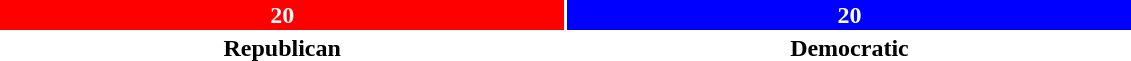<table style="width:60%; text-align:center;">
<tr style="color:white;">
<td style="background:red; width:50.0%;"><strong>20</strong></td>
<td style="background:blue; width:50.0%;"><strong>20</strong></td>
</tr>
<tr>
<td><span><strong>Republican</strong></span></td>
<td><span><strong>Democratic</strong></span></td>
</tr>
</table>
